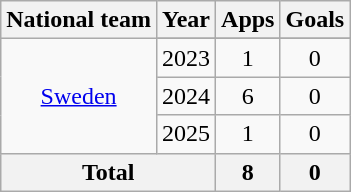<table class="wikitable" style="text-align:center">
<tr>
<th>National team</th>
<th>Year</th>
<th>Apps</th>
<th>Goals</th>
</tr>
<tr>
<td rowspan="4"><a href='#'>Sweden</a></td>
</tr>
<tr>
<td>2023</td>
<td>1</td>
<td>0</td>
</tr>
<tr>
<td>2024</td>
<td>6</td>
<td>0</td>
</tr>
<tr>
<td>2025</td>
<td>1</td>
<td>0</td>
</tr>
<tr>
<th colspan="2">Total</th>
<th>8</th>
<th>0</th>
</tr>
</table>
